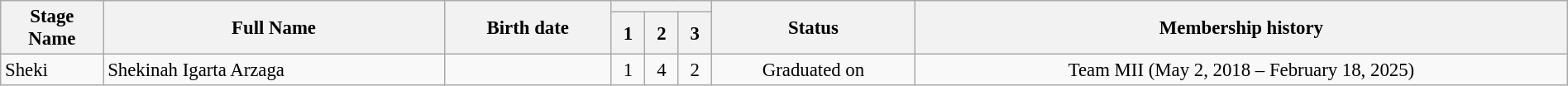<table class="wikitable sortable" style="font-size:95%;" width="100%">
<tr>
<th rowspan="2">Stage<br>Name</th>
<th rowspan="2">Full Name</th>
<th rowspan="2">Birth date</th>
<th colspan="3"></th>
<th rowspan="2">Status</th>
<th rowspan="2">Membership history</th>
</tr>
<tr>
<th>1</th>
<th>2</th>
<th>3</th>
</tr>
<tr>
<td>Sheki</td>
<td>Shekinah Igarta Arzaga</td>
<td style="text-align:left;"></td>
<td style="text-align:center;">1</td>
<td style="text-align:center;">4</td>
<td style="text-align:center;">2</td>
<td style="text-align:center;">Graduated on<br></td>
<td style="text-align:center;">Team MII (May 2, 2018 – February 18, 2025)</td>
</tr>
</table>
